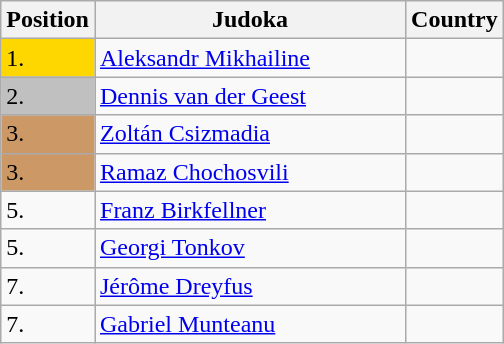<table class=wikitable>
<tr>
<th width=10>Position</th>
<th width=200>Judoka</th>
<th width=10>Country</th>
</tr>
<tr>
<td bgcolor=gold>1.</td>
<td><a href='#'>Aleksandr Mikhailine</a></td>
<td></td>
</tr>
<tr>
<td bgcolor="silver">2.</td>
<td><a href='#'>Dennis van der Geest</a></td>
<td></td>
</tr>
<tr>
<td bgcolor="CC9966">3.</td>
<td><a href='#'>Zoltán Csizmadia</a></td>
<td></td>
</tr>
<tr>
<td bgcolor="CC9966">3.</td>
<td><a href='#'>Ramaz Chochosvili</a></td>
<td></td>
</tr>
<tr>
<td>5.</td>
<td><a href='#'>Franz Birkfellner</a></td>
<td></td>
</tr>
<tr>
<td>5.</td>
<td><a href='#'>Georgi Tonkov</a></td>
<td></td>
</tr>
<tr>
<td>7.</td>
<td><a href='#'>Jérôme Dreyfus</a></td>
<td></td>
</tr>
<tr>
<td>7.</td>
<td><a href='#'>Gabriel Munteanu</a></td>
<td></td>
</tr>
</table>
